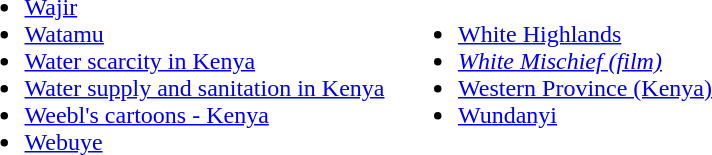<table width="580">
<tr>
<td width="45%"><br><ul><li><a href='#'>Wajir</a></li><li><a href='#'>Watamu</a></li><li><a href='#'>Water scarcity in Kenya</a></li><li><a href='#'>Water supply and sanitation in Kenya</a></li><li><a href='#'>Weebl's cartoons - Kenya</a></li><li><a href='#'>Webuye</a></li></ul></td>
<td width="45%"><br><ul><li><a href='#'>White Highlands</a></li><li><em><a href='#'>White Mischief (film)</a></em></li><li><a href='#'>Western Province (Kenya)</a></li><li><a href='#'>Wundanyi</a></li></ul></td>
</tr>
</table>
